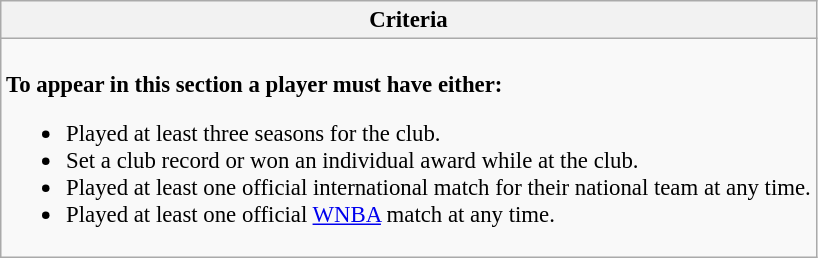<table class="wikitable collapsible collapsed" style="font-size:95%;">
<tr>
<th>Criteria</th>
</tr>
<tr>
<td><br><strong>To appear in this section a player must have either:</strong><ul><li>Played at least three seasons for the club.</li><li>Set a club record or won an individual award while at the club.</li><li>Played at least one official international match for their national team at any time.</li><li>Played at least one official <a href='#'>WNBA</a> match at any time.</li></ul></td>
</tr>
</table>
